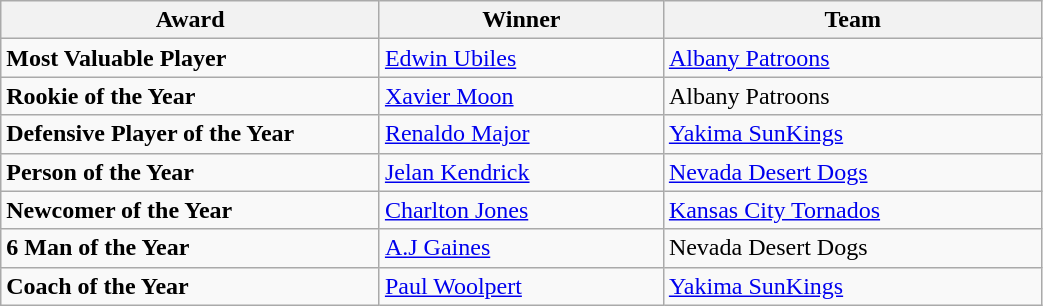<table class="wikitable" style="width: 55%">
<tr>
<th width=20%>Award</th>
<th width=15%>Winner</th>
<th width=20%>Team</th>
</tr>
<tr>
<td><strong>Most Valuable Player</strong></td>
<td><a href='#'>Edwin Ubiles</a></td>
<td><a href='#'>Albany Patroons</a></td>
</tr>
<tr>
<td><strong>Rookie of the Year</strong></td>
<td><a href='#'>Xavier Moon</a></td>
<td>Albany Patroons</td>
</tr>
<tr>
<td><strong>Defensive Player of the Year</strong></td>
<td><a href='#'>Renaldo Major</a></td>
<td><a href='#'>Yakima SunKings</a></td>
</tr>
<tr>
<td><strong>Person of the Year</strong></td>
<td><a href='#'>Jelan Kendrick</a></td>
<td><a href='#'>Nevada Desert Dogs</a></td>
</tr>
<tr>
<td><strong>Newcomer of the Year</strong></td>
<td><a href='#'>Charlton Jones</a></td>
<td><a href='#'>Kansas City Tornados</a></td>
</tr>
<tr>
<td><strong>6 Man of the Year</strong></td>
<td><a href='#'>A.J Gaines</a></td>
<td>Nevada Desert Dogs</td>
</tr>
<tr>
<td><strong>Coach of the Year</strong></td>
<td><a href='#'>Paul Woolpert</a></td>
<td><a href='#'>Yakima SunKings</a></td>
</tr>
</table>
